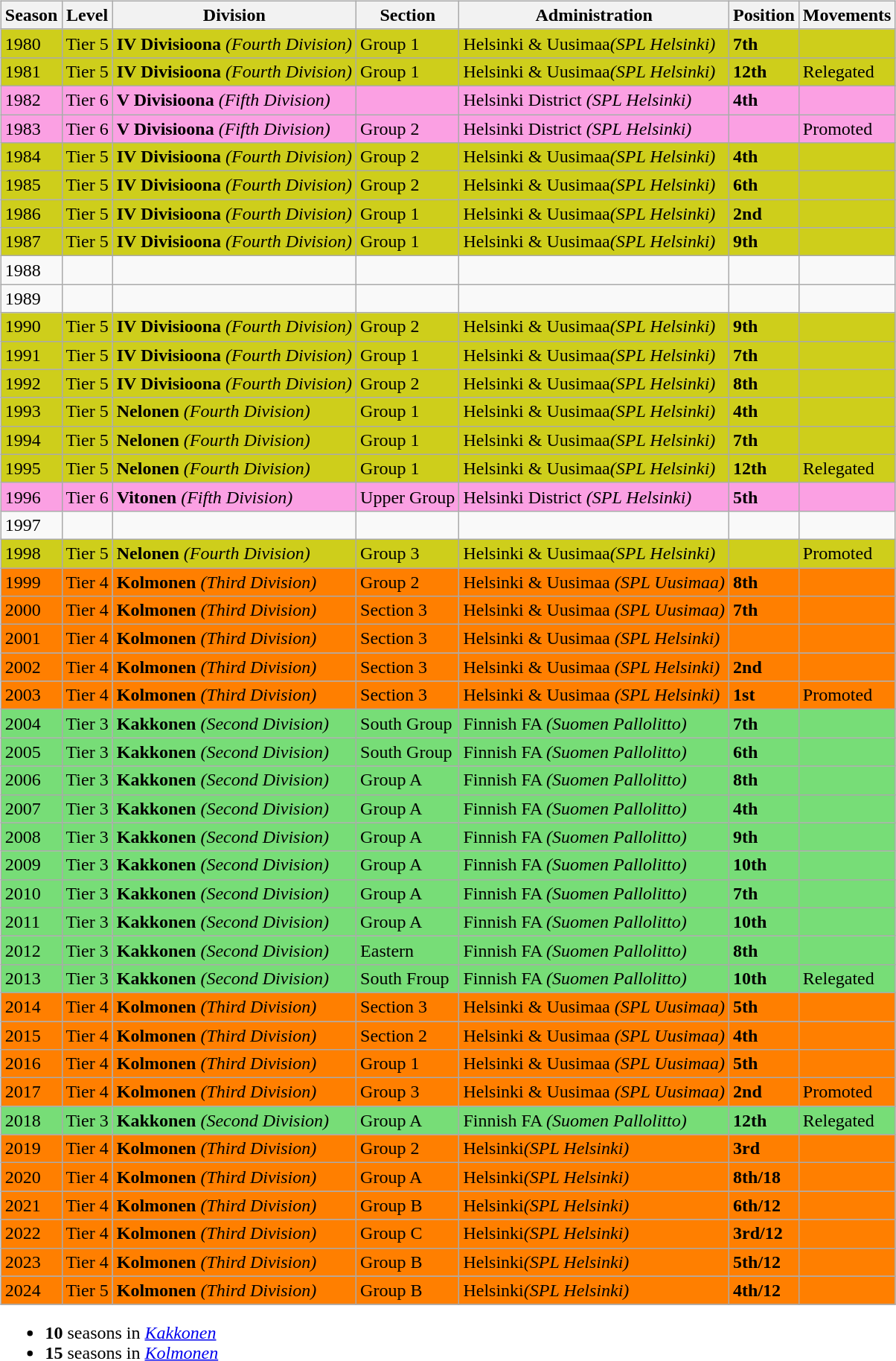<table>
<tr>
<td valign="top" width=0%><br><table class="wikitable">
<tr style="background:#f0f6fa;">
<th><strong>Season</strong></th>
<th><strong>Level</strong></th>
<th><strong>Division</strong></th>
<th><strong>Section</strong></th>
<th><strong>Administration</strong></th>
<th><strong>Position</strong></th>
<th><strong>Movements</strong></th>
</tr>
<tr>
<td style="background:#CECE1B;">1980</td>
<td style="background:#CECE1B;">Tier 5</td>
<td style="background:#CECE1B;"><strong>IV Divisioona</strong> <em>(Fourth Division)</em></td>
<td style="background:#CECE1B;">Group 1</td>
<td style="background:#CECE1B;">Helsinki & Uusimaa<em>(SPL Helsinki)</em></td>
<td style="background:#CECE1B;"><strong>7th</strong></td>
<td style="background:#CECE1B;"></td>
</tr>
<tr>
<td style="background:#CECE1B;">1981</td>
<td style="background:#CECE1B;">Tier 5</td>
<td style="background:#CECE1B;"><strong>IV Divisioona</strong> <em>(Fourth Division)</em></td>
<td style="background:#CECE1B;">Group 1</td>
<td style="background:#CECE1B;">Helsinki & Uusimaa<em>(SPL Helsinki)</em></td>
<td style="background:#CECE1B;"><strong>12th</strong></td>
<td style="background:#CECE1B;">Relegated</td>
</tr>
<tr>
<td style="background:#FBA0E3;">1982</td>
<td style="background:#FBA0E3;">Tier 6</td>
<td style="background:#FBA0E3;"><strong>V Divisioona</strong> <em>(Fifth Division)</em></td>
<td style="background:#FBA0E3;"></td>
<td style="background:#FBA0E3;">Helsinki District <em>(SPL Helsinki)</em></td>
<td style="background:#FBA0E3;"><strong>4th</strong></td>
<td style="background:#FBA0E3;"></td>
</tr>
<tr>
<td style="background:#FBA0E3;">1983</td>
<td style="background:#FBA0E3;">Tier 6</td>
<td style="background:#FBA0E3;"><strong>V Divisioona</strong> <em>(Fifth Division)</em></td>
<td style="background:#FBA0E3;">Group 2</td>
<td style="background:#FBA0E3;">Helsinki District <em>(SPL Helsinki)</em></td>
<td style="background:#FBA0E3;"></td>
<td style="background:#FBA0E3;">Promoted</td>
</tr>
<tr>
<td style="background:#CECE1B;">1984</td>
<td style="background:#CECE1B;">Tier 5</td>
<td style="background:#CECE1B;"><strong>IV Divisioona</strong> <em>(Fourth Division)</em></td>
<td style="background:#CECE1B;">Group 2</td>
<td style="background:#CECE1B;">Helsinki & Uusimaa<em>(SPL Helsinki)</em></td>
<td style="background:#CECE1B;"><strong>4th</strong></td>
<td style="background:#CECE1B;"></td>
</tr>
<tr>
<td style="background:#CECE1B;">1985</td>
<td style="background:#CECE1B;">Tier 5</td>
<td style="background:#CECE1B;"><strong>IV Divisioona</strong> <em>(Fourth Division)</em></td>
<td style="background:#CECE1B;">Group 2</td>
<td style="background:#CECE1B;">Helsinki & Uusimaa<em>(SPL Helsinki)</em></td>
<td style="background:#CECE1B;"><strong>6th</strong></td>
<td style="background:#CECE1B;"></td>
</tr>
<tr>
<td style="background:#CECE1B;">1986</td>
<td style="background:#CECE1B;">Tier 5</td>
<td style="background:#CECE1B;"><strong>IV Divisioona</strong> <em>(Fourth Division)</em></td>
<td style="background:#CECE1B;">Group 1</td>
<td style="background:#CECE1B;">Helsinki & Uusimaa<em>(SPL Helsinki)</em></td>
<td style="background:#CECE1B;"><strong>2nd</strong></td>
<td style="background:#CECE1B;"></td>
</tr>
<tr>
<td style="background:#CECE1B;">1987</td>
<td style="background:#CECE1B;">Tier 5</td>
<td style="background:#CECE1B;"><strong>IV Divisioona</strong> <em>(Fourth Division)</em></td>
<td style="background:#CECE1B;">Group 1</td>
<td style="background:#CECE1B;">Helsinki & Uusimaa<em>(SPL Helsinki)</em></td>
<td style="background:#CECE1B;"><strong>9th</strong></td>
<td style="background:#CECE1B;"></td>
</tr>
<tr>
<td style="background:;">1988</td>
<td style="background:;"></td>
<td style="background:;"></td>
<td style="background:;"></td>
<td style="background:;"></td>
<td style="background:;"></td>
<td style="background:;"></td>
</tr>
<tr>
<td style="background:;">1989</td>
<td style="background:;"></td>
<td style="background:;"></td>
<td style="background:;"></td>
<td style="background:;"></td>
<td style="background:;"></td>
<td style="background:;"></td>
</tr>
<tr>
<td style="background:#CECE1B;">1990</td>
<td style="background:#CECE1B;">Tier 5</td>
<td style="background:#CECE1B;"><strong>IV Divisioona</strong> <em>(Fourth Division)</em></td>
<td style="background:#CECE1B;">Group 2</td>
<td style="background:#CECE1B;">Helsinki & Uusimaa<em>(SPL Helsinki)</em></td>
<td style="background:#CECE1B;"><strong>9th</strong></td>
<td style="background:#CECE1B;"></td>
</tr>
<tr>
<td style="background:#CECE1B;">1991</td>
<td style="background:#CECE1B;">Tier 5</td>
<td style="background:#CECE1B;"><strong>IV Divisioona</strong> <em>(Fourth Division)</em></td>
<td style="background:#CECE1B;">Group 1</td>
<td style="background:#CECE1B;">Helsinki & Uusimaa<em>(SPL Helsinki)</em></td>
<td style="background:#CECE1B;"><strong>7th</strong></td>
<td style="background:#CECE1B;"></td>
</tr>
<tr>
<td style="background:#CECE1B;">1992</td>
<td style="background:#CECE1B;">Tier 5</td>
<td style="background:#CECE1B;"><strong>IV Divisioona</strong> <em>(Fourth Division)</em></td>
<td style="background:#CECE1B;">Group 2</td>
<td style="background:#CECE1B;">Helsinki & Uusimaa<em>(SPL Helsinki)</em></td>
<td style="background:#CECE1B;"><strong>8th</strong></td>
<td style="background:#CECE1B;"></td>
</tr>
<tr>
<td style="background:#CECE1B;">1993</td>
<td style="background:#CECE1B;">Tier 5</td>
<td style="background:#CECE1B;"><strong>Nelonen</strong> <em>(Fourth Division)</em></td>
<td style="background:#CECE1B;">Group 1</td>
<td style="background:#CECE1B;">Helsinki & Uusimaa<em>(SPL Helsinki)</em></td>
<td style="background:#CECE1B;"><strong>4th</strong></td>
<td style="background:#CECE1B;"></td>
</tr>
<tr>
<td style="background:#CECE1B;">1994</td>
<td style="background:#CECE1B;">Tier 5</td>
<td style="background:#CECE1B;"><strong>Nelonen</strong> <em>(Fourth Division)</em></td>
<td style="background:#CECE1B;">Group 1</td>
<td style="background:#CECE1B;">Helsinki & Uusimaa<em>(SPL Helsinki)</em></td>
<td style="background:#CECE1B;"><strong>7th</strong></td>
<td style="background:#CECE1B;"></td>
</tr>
<tr>
<td style="background:#CECE1B;">1995</td>
<td style="background:#CECE1B;">Tier 5</td>
<td style="background:#CECE1B;"><strong>Nelonen</strong> <em>(Fourth Division)</em></td>
<td style="background:#CECE1B;">Group 1</td>
<td style="background:#CECE1B;">Helsinki & Uusimaa<em>(SPL Helsinki)</em></td>
<td style="background:#CECE1B;"><strong>12th</strong></td>
<td style="background:#CECE1B;">Relegated</td>
</tr>
<tr>
<td style="background:#FBA0E3;">1996</td>
<td style="background:#FBA0E3;">Tier 6</td>
<td style="background:#FBA0E3;"><strong>Vitonen</strong> <em>(Fifth Division)</em></td>
<td style="background:#FBA0E3;">Upper Group</td>
<td style="background:#FBA0E3;">Helsinki District <em>(SPL Helsinki)</em></td>
<td style="background:#FBA0E3;"><strong>5th</strong></td>
<td style="background:#FBA0E3;"></td>
</tr>
<tr>
<td style="background:;">1997</td>
<td style="background:;"></td>
<td style="background:;"></td>
<td style="background:;"></td>
<td style="background:;"></td>
<td style="background:;"></td>
<td style="background:;"></td>
</tr>
<tr>
<td style="background:#CECE1B;">1998</td>
<td style="background:#CECE1B;">Tier 5</td>
<td style="background:#CECE1B;"><strong>Nelonen</strong> <em>(Fourth Division)</em></td>
<td style="background:#CECE1B;">Group 3</td>
<td style="background:#CECE1B;">Helsinki & Uusimaa<em>(SPL Helsinki)</em></td>
<td style="background:#CECE1B;"></td>
<td style="background:#CECE1B;">Promoted</td>
</tr>
<tr>
<td style="background:#FF7F00;">1999</td>
<td style="background:#FF7F00;">Tier 4</td>
<td style="background:#FF7F00;"><strong>Kolmonen</strong> <em>(Third Division)</em></td>
<td style="background:#FF7F00;">Group 2</td>
<td style="background:#FF7F00;">Helsinki & Uusimaa <em>(SPL Uusimaa)</em></td>
<td style="background:#FF7F00;"><strong>8th</strong></td>
<td style="background:#FF7F00;"></td>
</tr>
<tr>
<td style="background:#FF7F00;">2000</td>
<td style="background:#FF7F00;">Tier 4</td>
<td style="background:#FF7F00;"><strong>Kolmonen</strong> <em>(Third Division)</em></td>
<td style="background:#FF7F00;">Section 3</td>
<td style="background:#FF7F00;">Helsinki & Uusimaa <em>(SPL Uusimaa)</em></td>
<td style="background:#FF7F00;"><strong>7th</strong></td>
<td style="background:#FF7F00;"></td>
</tr>
<tr>
<td style="background:#FF7F00;">2001</td>
<td style="background:#FF7F00;">Tier 4</td>
<td style="background:#FF7F00;"><strong>Kolmonen</strong> <em>(Third Division)</em></td>
<td style="background:#FF7F00;">Section 3</td>
<td style="background:#FF7F00;">Helsinki & Uusimaa <em>(SPL Helsinki)</em></td>
<td style="background:#FF7F00;"></td>
<td style="background:#FF7F00;"></td>
</tr>
<tr>
<td style="background:#FF7F00;">2002</td>
<td style="background:#FF7F00;">Tier 4</td>
<td style="background:#FF7F00;"><strong>Kolmonen</strong> <em>(Third Division)</em></td>
<td style="background:#FF7F00;">Section 3</td>
<td style="background:#FF7F00;">Helsinki & Uusimaa <em>(SPL Helsinki)</em></td>
<td style="background:#FF7F00;"><strong>2nd</strong></td>
<td style="background:#FF7F00;"></td>
</tr>
<tr>
<td style="background:#FF7F00;">2003</td>
<td style="background:#FF7F00;">Tier 4</td>
<td style="background:#FF7F00;"><strong>Kolmonen</strong> <em>(Third Division)</em></td>
<td style="background:#FF7F00;">Section 3</td>
<td style="background:#FF7F00;">Helsinki & Uusimaa <em>(SPL Helsinki)</em></td>
<td style="background:#FF7F00;"><strong>1st</strong></td>
<td style="background:#FF7F00;">Promoted</td>
</tr>
<tr>
<td style="background:#77DD77;">2004</td>
<td style="background:#77DD77;">Tier 3</td>
<td style="background:#77DD77;"><strong>Kakkonen</strong> <em>(Second Division)</em></td>
<td style="background:#77DD77;">South Group</td>
<td style="background:#77DD77;">Finnish FA <em>(Suomen Pallolitto)</em></td>
<td style="background:#77DD77;"><strong>7th</strong></td>
<td style="background:#77DD77;"></td>
</tr>
<tr>
<td style="background:#77DD77;">2005</td>
<td style="background:#77DD77;">Tier 3</td>
<td style="background:#77DD77;"><strong>Kakkonen</strong> <em>(Second Division)</em></td>
<td style="background:#77DD77;">South Group</td>
<td style="background:#77DD77;">Finnish FA <em>(Suomen Pallolitto)</em></td>
<td style="background:#77DD77;"><strong>6th</strong></td>
<td style="background:#77DD77;"></td>
</tr>
<tr>
<td style="background:#77DD77;">2006</td>
<td style="background:#77DD77;">Tier 3</td>
<td style="background:#77DD77;"><strong>Kakkonen</strong> <em>(Second Division)</em></td>
<td style="background:#77DD77;">Group A</td>
<td style="background:#77DD77;">Finnish FA <em>(Suomen Pallolitto)</em></td>
<td style="background:#77DD77;"><strong>8th</strong></td>
<td style="background:#77DD77;"></td>
</tr>
<tr>
<td style="background:#77DD77;">2007</td>
<td style="background:#77DD77;">Tier 3</td>
<td style="background:#77DD77;"><strong>Kakkonen</strong> <em>(Second Division)</em></td>
<td style="background:#77DD77;">Group A</td>
<td style="background:#77DD77;">Finnish FA <em>(Suomen Pallolitto)</em></td>
<td style="background:#77DD77;"><strong>4th</strong></td>
<td style="background:#77DD77;"></td>
</tr>
<tr>
<td style="background:#77DD77;">2008</td>
<td style="background:#77DD77;">Tier 3</td>
<td style="background:#77DD77;"><strong>Kakkonen</strong> <em>(Second Division)</em></td>
<td style="background:#77DD77;">Group A</td>
<td style="background:#77DD77;">Finnish FA <em>(Suomen Pallolitto)</em></td>
<td style="background:#77DD77;"><strong>9th</strong></td>
<td style="background:#77DD77;"></td>
</tr>
<tr>
<td style="background:#77DD77;">2009</td>
<td style="background:#77DD77;">Tier 3</td>
<td style="background:#77DD77;"><strong>Kakkonen</strong> <em>(Second Division)</em></td>
<td style="background:#77DD77;">Group A</td>
<td style="background:#77DD77;">Finnish FA <em>(Suomen Pallolitto)</em></td>
<td style="background:#77DD77;"><strong>10th</strong></td>
<td style="background:#77DD77;"></td>
</tr>
<tr>
<td style="background:#77DD77;">2010</td>
<td style="background:#77DD77;">Tier 3</td>
<td style="background:#77DD77;"><strong>Kakkonen</strong> <em>(Second Division)</em></td>
<td style="background:#77DD77;">Group A</td>
<td style="background:#77DD77;">Finnish FA <em>(Suomen Pallolitto)</em></td>
<td style="background:#77DD77;"><strong>7th</strong></td>
<td style="background:#77DD77;"></td>
</tr>
<tr>
<td style="background:#77DD77;">2011</td>
<td style="background:#77DD77;">Tier 3</td>
<td style="background:#77DD77;"><strong>Kakkonen</strong> <em>(Second Division)</em></td>
<td style="background:#77DD77;">Group A</td>
<td style="background:#77DD77;">Finnish FA <em>(Suomen Pallolitto)</em></td>
<td style="background:#77DD77;"><strong>10th</strong></td>
<td style="background:#77DD77;"></td>
</tr>
<tr>
<td style="background:#77DD77;">2012</td>
<td style="background:#77DD77;">Tier 3</td>
<td style="background:#77DD77;"><strong>Kakkonen</strong> <em>(Second Division)</em></td>
<td style="background:#77DD77;">Eastern</td>
<td style="background:#77DD77;">Finnish FA <em>(Suomen Pallolitto)</em></td>
<td style="background:#77DD77;"><strong>8th</strong></td>
<td style="background:#77DD77;"></td>
</tr>
<tr>
<td style="background:#77DD77;">2013</td>
<td style="background:#77DD77;">Tier 3</td>
<td style="background:#77DD77;"><strong>Kakkonen</strong> <em>(Second Division)</em></td>
<td style="background:#77DD77;">South Froup</td>
<td style="background:#77DD77;">Finnish FA <em>(Suomen Pallolitto)</em></td>
<td style="background:#77DD77;"><strong>10th</strong></td>
<td style="background:#77DD77;">Relegated</td>
</tr>
<tr>
<td style="background:#FF7F00;">2014</td>
<td style="background:#FF7F00;">Tier 4</td>
<td style="background:#FF7F00;"><strong>Kolmonen</strong> <em>(Third Division)</em></td>
<td style="background:#FF7F00;">Section 3</td>
<td style="background:#FF7F00;">Helsinki & Uusimaa <em>(SPL Uusimaa)</em></td>
<td style="background:#FF7F00;"><strong>5th</strong></td>
<td style="background:#FF7F00;"></td>
</tr>
<tr>
<td style="background:#FF7F00;">2015</td>
<td style="background:#FF7F00;">Tier 4</td>
<td style="background:#FF7F00;"><strong>Kolmonen</strong> <em>(Third Division)</em></td>
<td style="background:#FF7F00;">Section 2</td>
<td style="background:#FF7F00;">Helsinki & Uusimaa <em>(SPL Uusimaa)</em></td>
<td style="background:#FF7F00;"><strong>4th</strong></td>
<td style="background:#FF7F00;"></td>
</tr>
<tr>
<td style="background:#FF7F00;">2016</td>
<td style="background:#FF7F00;">Tier 4</td>
<td style="background:#FF7F00;"><strong>Kolmonen</strong> <em>(Third Division)</em></td>
<td style="background:#FF7F00;">Group 1</td>
<td style="background:#FF7F00;">Helsinki & Uusimaa <em>(SPL Uusimaa)</em></td>
<td style="background:#FF7F00;"><strong>5th</strong></td>
<td style="background:#FF7F00;"></td>
</tr>
<tr>
<td style="background:#FF7F00;">2017</td>
<td style="background:#FF7F00;">Tier 4</td>
<td style="background:#FF7F00;"><strong>Kolmonen</strong> <em>(Third Division)</em></td>
<td style="background:#FF7F00;">Group 3</td>
<td style="background:#FF7F00;">Helsinki & Uusimaa <em>(SPL Uusimaa)</em></td>
<td style="background:#FF7F00;"><strong>2nd</strong></td>
<td style="background:#FF7F00;">Promoted</td>
</tr>
<tr>
<td style="background:#77DD77;">2018</td>
<td style="background:#77DD77;">Tier 3</td>
<td style="background:#77DD77;"><strong>Kakkonen</strong> <em>(Second Division)</em></td>
<td style="background:#77DD77;">Group A</td>
<td style="background:#77DD77;">Finnish FA <em>(Suomen Pallolitto)</em></td>
<td style="background:#77DD77;"><strong>12th</strong></td>
<td style="background:#77DD77;">Relegated</td>
</tr>
<tr>
<td style="background:#FF7F00;">2019</td>
<td style="background:#FF7F00;">Tier 4</td>
<td style="background:#FF7F00;"><strong>Kolmonen</strong> <em>(Third Division)</em></td>
<td style="background:#FF7F00;">Group 2</td>
<td style="background:#FF7F00;">Helsinki<em>(SPL Helsinki)</em></td>
<td style="background:#FF7F00;"><strong>3rd</strong></td>
<td style="background:#FF7F00;"></td>
</tr>
<tr>
<td style="background:#FF7F00;">2020</td>
<td style="background:#FF7F00;">Tier 4</td>
<td style="background:#FF7F00;"><strong>Kolmonen</strong> <em>(Third Division)</em></td>
<td style="background:#FF7F00;">Group A</td>
<td style="background:#FF7F00;">Helsinki<em>(SPL Helsinki)</em></td>
<td style="background:#FF7F00;"><strong>8th/18</strong></td>
<td style="background:#FF7F00;"></td>
</tr>
<tr>
<td style="background:#FF7F00;">2021</td>
<td style="background:#FF7F00;">Tier 4</td>
<td style="background:#FF7F00;"><strong>Kolmonen</strong> <em>(Third Division)</em></td>
<td style="background:#FF7F00;">Group B</td>
<td style="background:#FF7F00;">Helsinki<em>(SPL Helsinki)</em></td>
<td style="background:#FF7F00;"><strong>6th/12</strong></td>
<td style="background:#FF7F00;"></td>
</tr>
<tr>
<td style="background:#FF7F00;">2022</td>
<td style="background:#FF7F00;">Tier 4</td>
<td style="background:#FF7F00;"><strong>Kolmonen</strong> <em>(Third Division)</em></td>
<td style="background:#FF7F00;">Group C</td>
<td style="background:#FF7F00;">Helsinki<em>(SPL Helsinki)</em></td>
<td style="background:#FF7F00;"><strong>3rd/12</strong></td>
<td style="background:#FF7F00;"></td>
</tr>
<tr>
<td style="background:#FF7F00;">2023</td>
<td style="background:#FF7F00;">Tier 4</td>
<td style="background:#FF7F00;"><strong>Kolmonen</strong> <em>(Third Division)</em></td>
<td style="background:#FF7F00;">Group B</td>
<td style="background:#FF7F00;">Helsinki<em>(SPL Helsinki)</em></td>
<td style="background:#FF7F00;"><strong>5th/12</strong></td>
<td style="background:#FF7F00;"></td>
</tr>
<tr>
<td style="background:#FF7F00;">2024</td>
<td style="background:#FF7F00;">Tier 5</td>
<td style="background:#FF7F00;"><strong>Kolmonen</strong> <em>(Third Division)</em></td>
<td style="background:#FF7F00;">Group B</td>
<td style="background:#FF7F00;">Helsinki<em>(SPL Helsinki)</em></td>
<td style="background:#FF7F00;"><strong>4th/12</strong></td>
<td style="background:#FF7F00;"></td>
</tr>
<tr>
</tr>
</table>
<ul><li><strong>10</strong> seasons in <em><a href='#'>Kakkonen</a></em></li><li><strong>15</strong> seasons in <em><a href='#'>Kolmonen</a></em></li></ul></td>
</tr>
</table>
